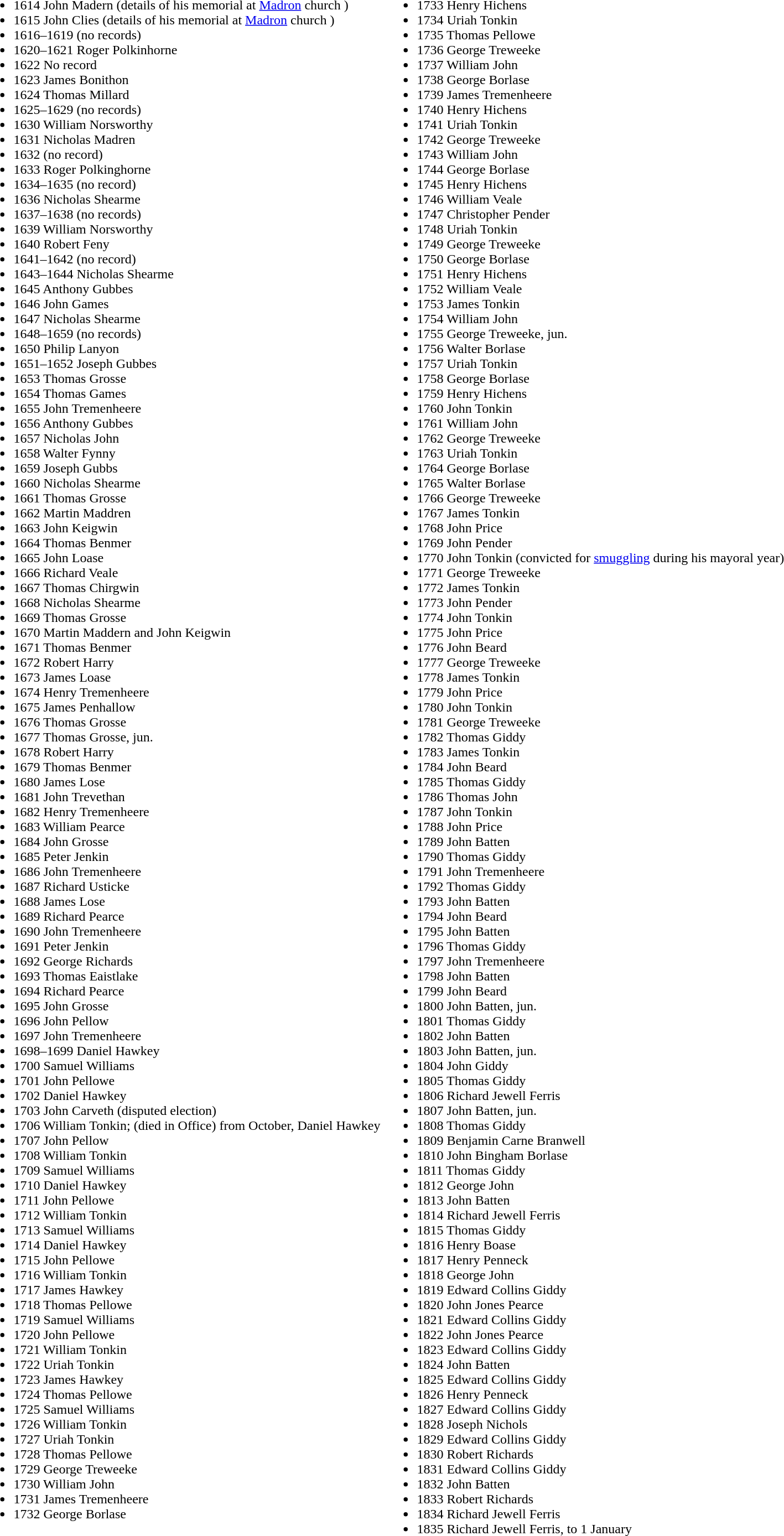<table>
<tr>
<td valign="top"><br><ul><li>1614 John Madern (details of his memorial at <a href='#'>Madron</a> church )</li><li>1615 John Clies  (details of his memorial at <a href='#'>Madron</a> church )</li><li>1616–1619 (no records)</li><li>1620–1621 Roger Polkinhorne</li><li>1622 No record</li><li>1623 James Bonithon</li><li>1624 Thomas Millard</li><li>1625–1629 (no records)</li><li>1630 William Norsworthy</li><li>1631 Nicholas Madren</li><li>1632 (no record)</li><li>1633 Roger Polkinghorne</li><li>1634–1635 (no record)</li><li>1636 Nicholas Shearme</li><li>1637–1638 (no records)</li><li>1639 William Norsworthy</li><li>1640 Robert Feny</li><li>1641–1642 (no record)</li><li>1643–1644 Nicholas Shearme</li><li>1645 Anthony Gubbes</li><li>1646 John Games</li><li>1647 Nicholas Shearme</li><li>1648–1659 (no records)</li><li>1650 Philip Lanyon</li><li>1651–1652 Joseph Gubbes</li><li>1653 Thomas Grosse</li><li>1654 Thomas Games</li><li>1655 John Tremenheere</li><li>1656 Anthony Gubbes</li><li>1657 Nicholas John</li><li>1658 Walter Fynny</li><li>1659 Joseph Gubbs</li><li>1660 Nicholas Shearme</li><li>1661 Thomas Grosse</li><li>1662 Martin Maddren</li><li>1663 John Keigwin</li><li>1664 Thomas Benmer</li><li>1665 John Loase</li><li>1666 Richard Veale</li><li>1667 Thomas Chirgwin</li><li>1668 Nicholas Shearme</li><li>1669 Thomas Grosse</li><li>1670 Martin Maddern and John Keigwin</li><li>1671 Thomas Benmer</li><li>1672 Robert Harry</li><li>1673 James Loase</li><li>1674 Henry Tremenheere</li><li>1675 James Penhallow</li><li>1676 Thomas Grosse</li><li>1677 Thomas Grosse, jun.</li><li>1678 Robert Harry</li><li>1679 Thomas Benmer</li><li>1680 James Lose</li><li>1681 John Trevethan</li><li>1682 Henry Tremenheere</li><li>1683 William Pearce</li><li>1684 John Grosse</li><li>1685 Peter Jenkin</li><li>1686 John Tremenheere</li><li>1687 Richard Usticke</li><li>1688 James Lose</li><li>1689 Richard Pearce</li><li>1690 John Tremenheere</li><li>1691 Peter Jenkin</li><li>1692 George Richards</li><li>1693 Thomas Eaistlake</li><li>1694 Richard Pearce</li><li>1695 John Grosse</li><li>1696 John Pellow</li><li>1697 John Tremenheere</li><li>1698–1699 Daniel Hawkey</li><li>1700 Samuel Williams</li><li>1701 John Pellowe</li><li>1702 Daniel Hawkey</li><li>1703 John Carveth (disputed election)</li><li>1706 William Tonkin; (died in Office) from October, Daniel Hawkey</li><li>1707 John Pellow</li><li>1708 William Tonkin</li><li>1709 Samuel Williams</li><li>1710 Daniel Hawkey</li><li>1711 John Pellowe</li><li>1712 William Tonkin</li><li>1713 Samuel Williams</li><li>1714 Daniel Hawkey</li><li>1715 John Pellowe</li><li>1716 William Tonkin</li><li>1717 James Hawkey</li><li>1718 Thomas Pellowe</li><li>1719 Samuel Williams</li><li>1720 John Pellowe</li><li>1721 William Tonkin</li><li>1722 Uriah Tonkin</li><li>1723 James Hawkey</li><li>1724 Thomas Pellowe</li><li>1725 Samuel Williams</li><li>1726 William Tonkin</li><li>1727 Uriah Tonkin</li><li>1728 Thomas Pellowe</li><li>1729 George Treweeke</li><li>1730 William John</li><li>1731 James Tremenheere</li><li>1732 George Borlase</li></ul></td>
<td valign="top"><br><ul><li>1733 Henry Hichens</li><li>1734 Uriah Tonkin</li><li>1735 Thomas Pellowe</li><li>1736 George Treweeke</li><li>1737 William John</li><li>1738 George Borlase</li><li>1739 James Tremenheere</li><li>1740 Henry Hichens</li><li>1741 Uriah Tonkin</li><li>1742 George Treweeke</li><li>1743 William John</li><li>1744 George Borlase</li><li>1745 Henry Hichens</li><li>1746 William Veale</li><li>1747 Christopher Pender</li><li>1748 Uriah Tonkin</li><li>1749 George Treweeke</li><li>1750 George Borlase</li><li>1751 Henry Hichens</li><li>1752 William Veale</li><li>1753 James Tonkin</li><li>1754 William John</li><li>1755 George Treweeke, jun.</li><li>1756 Walter Borlase</li><li>1757 Uriah Tonkin</li><li>1758 George Borlase</li><li>1759 Henry Hichens</li><li>1760 John Tonkin</li><li>1761 William John</li><li>1762 George Treweeke</li><li>1763 Uriah Tonkin</li><li>1764 George Borlase</li><li>1765 Walter Borlase</li><li>1766 George Treweeke</li><li>1767 James Tonkin</li><li>1768 John Price</li><li>1769 John Pender</li><li>1770 John Tonkin (convicted for <a href='#'>smuggling</a> during his mayoral year)</li><li>1771 George Treweeke</li><li>1772 James Tonkin</li><li>1773 John Pender</li><li>1774 John Tonkin</li><li>1775 John Price</li><li>1776 John Beard</li><li>1777 George Treweeke</li><li>1778 James Tonkin</li><li>1779 John Price</li><li>1780 John Tonkin</li><li>1781 George Treweeke</li><li>1782 Thomas Giddy</li><li>1783 James Tonkin</li><li>1784 John Beard</li><li>1785 Thomas Giddy</li><li>1786 Thomas John</li><li>1787 John Tonkin</li><li>1788 John Price</li><li>1789 John Batten</li><li>1790 Thomas Giddy</li><li>1791 John Tremenheere</li><li>1792 Thomas Giddy</li><li>1793 John Batten</li><li>1794 John Beard</li><li>1795 John Batten</li><li>1796 Thomas Giddy</li><li>1797 John Tremenheere</li><li>1798 John Batten</li><li>1799 John Beard</li><li>1800 John Batten, jun.</li><li>1801 Thomas Giddy</li><li>1802 John Batten</li><li>1803 John Batten, jun.</li><li>1804 John Giddy</li><li>1805 Thomas Giddy</li><li>1806 Richard Jewell Ferris</li><li>1807 John Batten, jun.</li><li>1808 Thomas Giddy</li><li>1809 Benjamin Carne Branwell</li><li>1810 John Bingham Borlase</li><li>1811 Thomas Giddy</li><li>1812 George John</li><li>1813 John Batten</li><li>1814 Richard Jewell Ferris</li><li>1815 Thomas Giddy</li><li>1816 Henry Boase</li><li>1817 Henry Penneck</li><li>1818 George John</li><li>1819 Edward Collins Giddy</li><li>1820 John Jones Pearce</li><li>1821 Edward Collins Giddy</li><li>1822 John Jones Pearce</li><li>1823 Edward Collins Giddy</li><li>1824 John Batten</li><li>1825 Edward Collins Giddy</li><li>1826 Henry Penneck</li><li>1827 Edward Collins Giddy</li><li>1828 Joseph Nichols</li><li>1829 Edward Collins Giddy</li><li>1830 Robert Richards</li><li>1831 Edward Collins Giddy</li><li>1832 John Batten</li><li>1833 Robert Richards</li><li>1834 Richard Jewell Ferris</li><li>1835 Richard Jewell Ferris, to 1 January</li></ul></td>
</tr>
</table>
